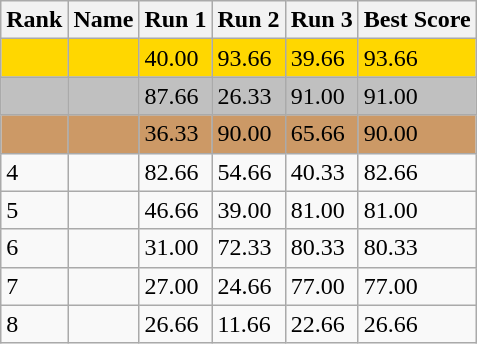<table class="wikitable">
<tr>
<th>Rank</th>
<th>Name</th>
<th>Run 1</th>
<th>Run 2</th>
<th>Run 3</th>
<th>Best Score</th>
</tr>
<tr style="background:gold;">
<td></td>
<td></td>
<td>40.00</td>
<td>93.66</td>
<td>39.66</td>
<td>93.66</td>
</tr>
<tr style="background:silver;">
<td></td>
<td></td>
<td>87.66</td>
<td>26.33</td>
<td>91.00</td>
<td>91.00</td>
</tr>
<tr style="background:#cc9966;">
<td></td>
<td></td>
<td>36.33</td>
<td>90.00</td>
<td>65.66</td>
<td>90.00</td>
</tr>
<tr>
<td>4</td>
<td></td>
<td>82.66</td>
<td>54.66</td>
<td>40.33</td>
<td>82.66</td>
</tr>
<tr>
<td>5</td>
<td></td>
<td>46.66</td>
<td>39.00</td>
<td>81.00</td>
<td>81.00</td>
</tr>
<tr>
<td>6</td>
<td></td>
<td>31.00</td>
<td>72.33</td>
<td>80.33</td>
<td>80.33</td>
</tr>
<tr>
<td>7</td>
<td></td>
<td>27.00</td>
<td>24.66</td>
<td>77.00</td>
<td>77.00</td>
</tr>
<tr>
<td>8</td>
<td></td>
<td>26.66</td>
<td>11.66</td>
<td>22.66</td>
<td>26.66</td>
</tr>
</table>
